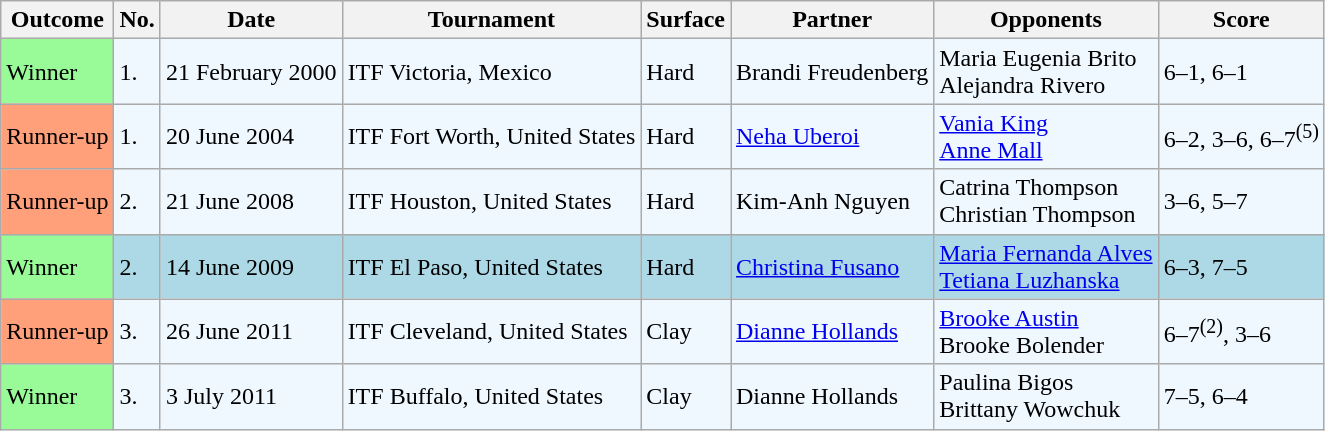<table class="sortable wikitable">
<tr>
<th>Outcome</th>
<th>No.</th>
<th>Date</th>
<th>Tournament</th>
<th>Surface</th>
<th>Partner</th>
<th>Opponents</th>
<th class="unsortable">Score</th>
</tr>
<tr bgcolor="#f0f8ff">
<td bgcolor="98FB98">Winner</td>
<td>1.</td>
<td>21 February 2000</td>
<td>ITF Victoria, Mexico</td>
<td>Hard</td>
<td> Brandi Freudenberg</td>
<td> Maria Eugenia Brito <br>  Alejandra Rivero</td>
<td>6–1, 6–1</td>
</tr>
<tr bgcolor="#f0f8ff">
<td bgcolor="FFA07A">Runner-up</td>
<td>1.</td>
<td>20 June 2004</td>
<td>ITF Fort Worth, United States</td>
<td>Hard</td>
<td> <a href='#'>Neha Uberoi</a></td>
<td> <a href='#'>Vania King</a> <br>  <a href='#'>Anne Mall</a></td>
<td>6–2, 3–6, 6–7<sup>(5)</sup></td>
</tr>
<tr bgcolor="#f0f8ff">
<td bgcolor="FFA07A">Runner-up</td>
<td>2.</td>
<td>21 June 2008</td>
<td>ITF Houston, United States</td>
<td>Hard</td>
<td> Kim-Anh Nguyen</td>
<td> Catrina Thompson <br>  Christian Thompson</td>
<td>3–6, 5–7</td>
</tr>
<tr bgcolor="lightblue">
<td bgcolor="98FB98">Winner</td>
<td>2.</td>
<td>14 June 2009</td>
<td>ITF El Paso, United States</td>
<td>Hard</td>
<td> <a href='#'>Christina Fusano</a></td>
<td> <a href='#'>Maria Fernanda Alves</a> <br>  <a href='#'>Tetiana Luzhanska</a></td>
<td>6–3, 7–5</td>
</tr>
<tr bgcolor="#f0f8ff">
<td bgcolor="FFA07A">Runner-up</td>
<td>3.</td>
<td>26 June 2011</td>
<td>ITF Cleveland, United States</td>
<td>Clay</td>
<td> <a href='#'>Dianne Hollands</a></td>
<td> <a href='#'>Brooke Austin</a> <br>  Brooke Bolender</td>
<td>6–7<sup>(2)</sup>, 3–6</td>
</tr>
<tr bgcolor="#f0f8ff">
<td bgcolor="98FB98">Winner</td>
<td>3.</td>
<td>3 July 2011</td>
<td>ITF Buffalo, United States</td>
<td>Clay</td>
<td> Dianne Hollands</td>
<td> Paulina Bigos <br>  Brittany Wowchuk</td>
<td>7–5, 6–4</td>
</tr>
</table>
